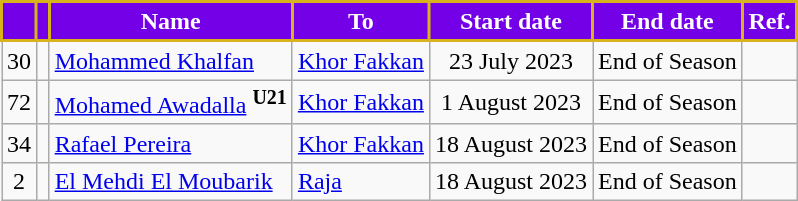<table class="wikitable">
<tr>
<th style="color:#FFFFFF; background:#7300E6; border:2px solid #D8B31B;"></th>
<th style="color:#FFFFFF; background:#7300E6; border:2px solid #D8B31B;"></th>
<th style="color:#FFFFFF; background:#7300E6; border:2px solid #D8B31B;">Name</th>
<th style="color:#FFFFFF; background:#7300E6; border:2px solid #D8B31B;">To</th>
<th style="color:#FFFFFF; background:#7300E6; border:2px solid #D8B31B;">Start date</th>
<th style="color:#FFFFFF; background:#7300E6; border:2px solid #D8B31B;">End date</th>
<th style="color:#FFFFFF; background:#7300E6; border:2px solid #D8B31B;">Ref.</th>
</tr>
<tr>
<td align=center>30</td>
<td align=center></td>
<td> <a href='#'>Mohammed Khalfan</a></td>
<td> <a href='#'>Khor Fakkan</a></td>
<td align=center>23 July 2023</td>
<td>End of Season</td>
<td></td>
</tr>
<tr>
<td align=center>72</td>
<td align=center></td>
<td> <a href='#'>Mohamed Awadalla</a> <sup><strong>U21</strong></sup></td>
<td> <a href='#'>Khor Fakkan</a></td>
<td align=center>1 August 2023</td>
<td>End of Season</td>
<td></td>
</tr>
<tr>
<td align=center>34</td>
<td align=center></td>
<td> <a href='#'>Rafael Pereira</a></td>
<td> <a href='#'>Khor Fakkan</a></td>
<td align=center>18 August 2023</td>
<td>End of Season</td>
<td></td>
</tr>
<tr>
<td align=center>2</td>
<td align=center></td>
<td> <a href='#'>El Mehdi El Moubarik</a></td>
<td> <a href='#'>Raja</a></td>
<td align=center>18 August 2023</td>
<td>End of Season</td>
<td></td>
</tr>
</table>
